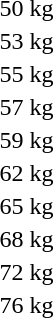<table>
<tr>
<td rowspan=2>50 kg<br></td>
<td rowspan=2></td>
<td rowspan=2></td>
<td></td>
</tr>
<tr>
<td></td>
</tr>
<tr>
<td rowspan=2>53 kg<br></td>
<td rowspan=2></td>
<td rowspan=2></td>
<td></td>
</tr>
<tr>
<td></td>
</tr>
<tr>
<td rowspan=2>55 kg<br></td>
<td rowspan=2></td>
<td rowspan=2></td>
<td></td>
</tr>
<tr>
<td></td>
</tr>
<tr>
<td rowspan=2>57 kg<br></td>
<td rowspan=2></td>
<td rowspan=2></td>
<td></td>
</tr>
<tr>
<td></td>
</tr>
<tr>
<td rowspan=2>59 kg<br></td>
<td rowspan=2></td>
<td rowspan=2></td>
<td></td>
</tr>
<tr>
<td></td>
</tr>
<tr>
<td rowspan=2>62 kg<br></td>
<td rowspan=2></td>
<td rowspan=2></td>
<td></td>
</tr>
<tr>
<td></td>
</tr>
<tr>
<td rowspan=2>65 kg<br></td>
<td rowspan=2></td>
<td rowspan=2></td>
<td></td>
</tr>
<tr>
<td></td>
</tr>
<tr>
<td rowspan=2>68 kg<br></td>
<td rowspan=2></td>
<td rowspan=2></td>
<td></td>
</tr>
<tr>
<td></td>
</tr>
<tr>
<td rowspan=2>72 kg<br></td>
<td rowspan=2></td>
<td rowspan=2></td>
<td></td>
</tr>
<tr>
<td></td>
</tr>
<tr>
<td rowspan=2>76 kg<br></td>
<td rowspan=2></td>
<td rowspan=2></td>
<td></td>
</tr>
<tr>
<td></td>
</tr>
</table>
